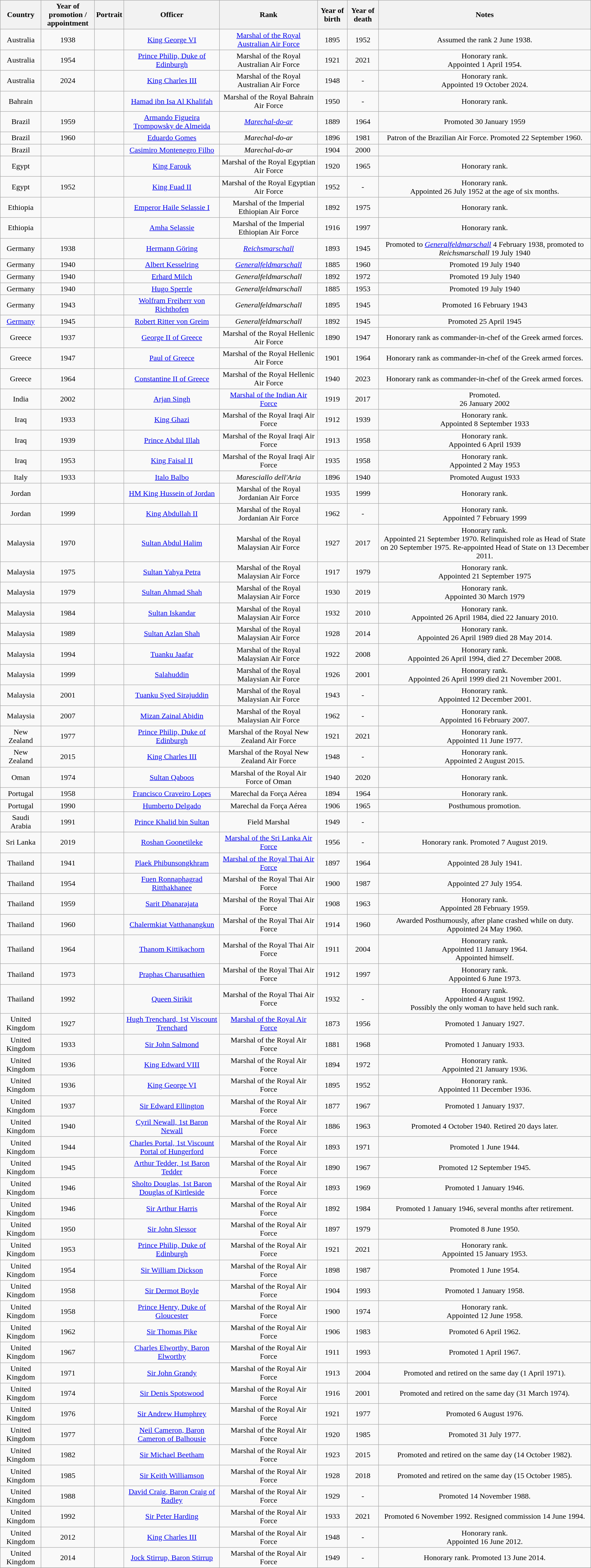<table class="wikitable sortable" style="text-align:center">
<tr>
<th>Country<br></th>
<th>Year of promotion /<br>appointment<br></th>
<th class="unsortable">Portrait</th>
<th>Officer<br></th>
<th>Rank<br></th>
<th>Year of birth<br></th>
<th>Year of death<br></th>
<th class="unsortable">Notes</th>
</tr>
<tr>
<td>Australia</td>
<td>1938</td>
<td></td>
<td><a href='#'>King George VI</a></td>
<td><a href='#'>Marshal of the Royal Australian Air Force</a></td>
<td>1895</td>
<td>1952</td>
<td>Assumed the rank 2 June 1938.</td>
</tr>
<tr>
<td>Australia</td>
<td>1954</td>
<td></td>
<td><a href='#'>Prince Philip, Duke of Edinburgh</a></td>
<td>Marshal of the Royal Australian Air Force</td>
<td>1921</td>
<td>2021</td>
<td>Honorary rank.<br>Appointed 1 April 1954.</td>
</tr>
<tr>
<td>Australia</td>
<td>2024</td>
<td></td>
<td><a href='#'>King Charles III</a></td>
<td>Marshal of the Royal Australian Air Force</td>
<td>1948</td>
<td>-</td>
<td>Honorary rank.<br>Appointed 19 October 2024.</td>
</tr>
<tr>
<td>Bahrain</td>
<td></td>
<td></td>
<td><a href='#'>Hamad ibn Isa Al Khalifah</a></td>
<td>Marshal of the Royal Bahrain Air Force</td>
<td>1950</td>
<td>-</td>
<td>Honorary rank.</td>
</tr>
<tr>
<td>Brazil</td>
<td>1959</td>
<td></td>
<td><a href='#'>Armando Figueira Trompowsky de Almeida</a></td>
<td><em><a href='#'>Marechal-do-ar</a></em></td>
<td>1889</td>
<td>1964</td>
<td>Promoted 30 January 1959</td>
</tr>
<tr>
<td>Brazil</td>
<td>1960</td>
<td></td>
<td><a href='#'>Eduardo Gomes</a></td>
<td><em>Marechal-do-ar</em></td>
<td>1896</td>
<td>1981</td>
<td>Patron of the Brazilian Air Force. Promoted 22 September 1960.</td>
</tr>
<tr>
<td>Brazil</td>
<td></td>
<td></td>
<td><a href='#'>Casimiro Montenegro Filho</a></td>
<td><em>Marechal-do-ar</em></td>
<td>1904</td>
<td>2000</td>
<td></td>
</tr>
<tr>
<td>Egypt</td>
<td></td>
<td></td>
<td><a href='#'>King Farouk</a></td>
<td>Marshal of the Royal Egyptian Air Force</td>
<td>1920</td>
<td>1965</td>
<td>Honorary rank.</td>
</tr>
<tr>
<td>Egypt</td>
<td>1952</td>
<td></td>
<td><a href='#'>King Fuad II</a></td>
<td>Marshal of the Royal Egyptian Air Force</td>
<td>1952</td>
<td>-</td>
<td>Honorary rank.<br>Appointed 26 July 1952 at the age of six months.</td>
</tr>
<tr>
<td>Ethiopia</td>
<td></td>
<td></td>
<td><a href='#'>Emperor Haile Selassie I</a></td>
<td>Marshal of the Imperial Ethiopian Air Force</td>
<td>1892</td>
<td>1975</td>
<td>Honorary rank.</td>
</tr>
<tr>
<td>Ethiopia</td>
<td></td>
<td></td>
<td><a href='#'>Amha Selassie</a></td>
<td>Marshal of the Imperial Ethiopian Air Force</td>
<td>1916</td>
<td>1997</td>
<td>Honorary rank.</td>
</tr>
<tr>
<td>Germany</td>
<td>1938</td>
<td></td>
<td><a href='#'>Hermann Göring</a></td>
<td><em><a href='#'>Reichsmarschall</a></em></td>
<td>1893</td>
<td>1945</td>
<td>Promoted to <em><a href='#'>Generalfeldmarschall</a></em> 4 February 1938, promoted to <em>Reichsmarschall</em> 19 July 1940</td>
</tr>
<tr>
<td>Germany</td>
<td>1940</td>
<td></td>
<td><a href='#'>Albert Kesselring</a></td>
<td><em><a href='#'>Generalfeldmarschall</a></em></td>
<td>1885</td>
<td>1960</td>
<td>Promoted 19 July 1940</td>
</tr>
<tr>
<td>Germany</td>
<td>1940</td>
<td></td>
<td><a href='#'>Erhard Milch</a></td>
<td><em>Generalfeldmarschall</em></td>
<td>1892</td>
<td>1972</td>
<td>Promoted 19 July 1940</td>
</tr>
<tr>
<td>Germany</td>
<td>1940</td>
<td></td>
<td><a href='#'>Hugo Sperrle</a></td>
<td><em>Generalfeldmarschall</em></td>
<td>1885</td>
<td>1953</td>
<td>Promoted 19 July 1940</td>
</tr>
<tr>
<td>Germany</td>
<td>1943</td>
<td></td>
<td><a href='#'>Wolfram Freiherr von Richthofen</a></td>
<td><em>Generalfeldmarschall</em></td>
<td>1895</td>
<td>1945</td>
<td>Promoted 16 February 1943</td>
</tr>
<tr>
<td><a href='#'>Germany</a></td>
<td>1945</td>
<td></td>
<td><a href='#'>Robert Ritter von Greim</a></td>
<td><em>Generalfeldmarschall</em></td>
<td>1892</td>
<td>1945</td>
<td>Promoted 25 April 1945</td>
</tr>
<tr>
<td>Greece</td>
<td>1937</td>
<td></td>
<td><a href='#'>George II of Greece</a></td>
<td>Marshal of the Royal Hellenic Air Force</td>
<td>1890</td>
<td>1947</td>
<td>Honorary rank as commander-in-chef of the Greek armed forces.</td>
</tr>
<tr>
<td>Greece</td>
<td>1947</td>
<td></td>
<td><a href='#'>Paul of Greece</a></td>
<td>Marshal of the Royal Hellenic Air Force</td>
<td>1901</td>
<td>1964</td>
<td>Honorary rank as commander-in-chef of the Greek armed forces.</td>
</tr>
<tr>
<td>Greece</td>
<td>1964</td>
<td></td>
<td><a href='#'>Constantine II of Greece</a></td>
<td>Marshal of the Royal Hellenic Air Force</td>
<td>1940</td>
<td>2023</td>
<td>Honorary rank as commander-in-chef of the Greek armed forces.</td>
</tr>
<tr>
<td>India</td>
<td>2002</td>
<td></td>
<td><a href='#'>Arjan Singh</a></td>
<td><a href='#'>Marshal of the Indian Air Force</a></td>
<td>1919</td>
<td>2017</td>
<td>Promoted.<br> 26 January 2002</td>
</tr>
<tr>
<td>Iraq</td>
<td>1933</td>
<td></td>
<td><a href='#'>King Ghazi</a></td>
<td>Marshal of the Royal Iraqi Air Force</td>
<td>1912</td>
<td>1939</td>
<td>Honorary rank.<br>Appointed 8 September 1933</td>
</tr>
<tr>
<td>Iraq</td>
<td>1939</td>
<td></td>
<td><a href='#'>Prince Abdul Illah</a></td>
<td>Marshal of the Royal Iraqi Air Force</td>
<td>1913</td>
<td>1958</td>
<td>Honorary rank.<br>Appointed 6 April 1939</td>
</tr>
<tr>
<td>Iraq</td>
<td>1953</td>
<td></td>
<td><a href='#'>King Faisal II</a></td>
<td>Marshal of the Royal Iraqi Air Force</td>
<td>1935</td>
<td>1958</td>
<td>Honorary rank.<br>Appointed 2 May 1953</td>
</tr>
<tr>
<td>Italy</td>
<td>1933</td>
<td></td>
<td><a href='#'>Italo Balbo</a></td>
<td><em>Maresciallo dell'Aria</em></td>
<td>1896</td>
<td>1940</td>
<td>Promoted August 1933</td>
</tr>
<tr>
<td>Jordan</td>
<td></td>
<td></td>
<td><a href='#'>HM King Hussein of Jordan</a></td>
<td>Marshal of the Royal Jordanian Air Force</td>
<td>1935</td>
<td>1999</td>
<td>Honorary rank.</td>
</tr>
<tr>
<td>Jordan</td>
<td>1999</td>
<td></td>
<td><a href='#'>King Abdullah II</a></td>
<td>Marshal of the Royal Jordanian Air Force</td>
<td>1962</td>
<td>-</td>
<td>Honorary rank.<br>Appointed 7 February 1999</td>
</tr>
<tr>
<td>Malaysia</td>
<td>1970</td>
<td></td>
<td><a href='#'>Sultan Abdul Halim</a></td>
<td>Marshal of the Royal Malaysian Air Force</td>
<td>1927</td>
<td>2017</td>
<td>Honorary rank.<br>Appointed 21 September 1970. Relinquished role as Head of State on 20 September 1975. Re-appointed Head of State on 13 December 2011.</td>
</tr>
<tr>
<td>Malaysia</td>
<td>1975</td>
<td></td>
<td><a href='#'>Sultan Yahya Petra</a></td>
<td>Marshal of the Royal Malaysian Air Force</td>
<td>1917</td>
<td>1979</td>
<td>Honorary rank.<br>Appointed 21 September 1975</td>
</tr>
<tr>
<td>Malaysia</td>
<td>1979</td>
<td></td>
<td><a href='#'>Sultan Ahmad Shah</a></td>
<td>Marshal of the Royal Malaysian Air Force</td>
<td>1930</td>
<td>2019</td>
<td>Honorary rank.<br>Appointed 30 March 1979</td>
</tr>
<tr>
<td>Malaysia</td>
<td>1984</td>
<td></td>
<td><a href='#'>Sultan Iskandar</a></td>
<td>Marshal of the Royal Malaysian Air Force</td>
<td>1932</td>
<td>2010</td>
<td>Honorary rank.<br>Appointed 26 April 1984, died 22 January 2010.</td>
</tr>
<tr>
<td>Malaysia</td>
<td>1989</td>
<td></td>
<td><a href='#'>Sultan Azlan Shah</a></td>
<td>Marshal of the Royal Malaysian Air Force</td>
<td>1928</td>
<td>2014</td>
<td>Honorary rank.<br>Appointed 26 April 1989 died 28 May 2014.</td>
</tr>
<tr>
<td>Malaysia</td>
<td>1994</td>
<td></td>
<td><a href='#'>Tuanku Jaafar</a></td>
<td>Marshal of the Royal Malaysian Air Force</td>
<td>1922</td>
<td>2008</td>
<td>Honorary rank.<br>Appointed 26 April 1994, died 27 December 2008.</td>
</tr>
<tr>
<td>Malaysia</td>
<td>1999</td>
<td></td>
<td><a href='#'>Salahuddin</a></td>
<td>Marshal of the Royal Malaysian Air Force</td>
<td>1926</td>
<td>2001</td>
<td>Honorary rank.<br>Appointed 26 April 1999 died 21 November 2001.</td>
</tr>
<tr>
<td>Malaysia</td>
<td>2001</td>
<td></td>
<td><a href='#'>Tuanku Syed Sirajuddin</a></td>
<td>Marshal of the Royal Malaysian Air Force</td>
<td>1943</td>
<td>-</td>
<td>Honorary rank.<br>Appointed 12 December 2001.</td>
</tr>
<tr>
<td>Malaysia</td>
<td>2007</td>
<td></td>
<td><a href='#'>Mizan Zainal Abidin</a></td>
<td>Marshal of the Royal Malaysian Air Force</td>
<td>1962</td>
<td>-</td>
<td>Honorary rank.<br>Appointed 16 February 2007.</td>
</tr>
<tr>
<td>New Zealand</td>
<td>1977</td>
<td></td>
<td><a href='#'>Prince Philip, Duke of Edinburgh</a></td>
<td>Marshal of the Royal New Zealand Air Force</td>
<td>1921</td>
<td>2021</td>
<td>Honorary rank.<br>Appointed 11 June 1977.</td>
</tr>
<tr>
<td>New Zealand</td>
<td>2015</td>
<td></td>
<td><a href='#'>King Charles III</a></td>
<td>Marshal of the Royal New Zealand Air Force</td>
<td>1948</td>
<td>-</td>
<td>Honorary rank.<br>Appointed 2 August 2015.</td>
</tr>
<tr>
<td>Oman</td>
<td>1974</td>
<td></td>
<td><a href='#'>Sultan Qaboos</a></td>
<td>Marshal of the Royal Air Force of Oman</td>
<td>1940</td>
<td>2020</td>
<td>Honorary rank.</td>
</tr>
<tr>
<td>Portugal</td>
<td>1958</td>
<td></td>
<td><a href='#'>Francisco Craveiro Lopes</a></td>
<td>Marechal da Força Aérea</td>
<td>1894</td>
<td>1964</td>
<td>Honorary rank.</td>
</tr>
<tr>
<td>Portugal</td>
<td>1990</td>
<td></td>
<td><a href='#'>Humberto Delgado</a></td>
<td>Marechal da Força Aérea</td>
<td>1906</td>
<td>1965</td>
<td>Posthumous promotion.</td>
</tr>
<tr>
<td>Saudi Arabia</td>
<td>1991</td>
<td></td>
<td><a href='#'>Prince Khalid bin Sultan</a></td>
<td>Field Marshal</td>
<td>1949</td>
<td>-</td>
<td></td>
</tr>
<tr>
<td>Sri Lanka</td>
<td>2019</td>
<td></td>
<td><a href='#'>Roshan Goonetileke</a></td>
<td><a href='#'>Marshal of the Sri Lanka Air Force</a></td>
<td>1956</td>
<td>-</td>
<td>Honorary rank. Promoted 7 August 2019.</td>
</tr>
<tr>
<td>Thailand</td>
<td>1941</td>
<td></td>
<td><a href='#'>Plaek Phibunsongkhram</a></td>
<td><a href='#'>Marshal of the Royal Thai Air Force</a></td>
<td>1897</td>
<td>1964</td>
<td>Appointed 28 July 1941.</td>
</tr>
<tr>
<td>Thailand</td>
<td>1954</td>
<td></td>
<td><a href='#'>Fuen Ronnaphagrad Ritthakhanee</a></td>
<td>Marshal of the Royal Thai Air Force</td>
<td>1900</td>
<td>1987</td>
<td>Appointed 27 July 1954.</td>
</tr>
<tr>
<td>Thailand</td>
<td>1959</td>
<td></td>
<td><a href='#'>Sarit Dhanarajata</a></td>
<td>Marshal of the Royal Thai Air Force</td>
<td>1908</td>
<td>1963</td>
<td>Honorary rank.<br>Appointed 28 February 1959.</td>
</tr>
<tr>
<td>Thailand</td>
<td>1960</td>
<td></td>
<td><a href='#'>Chalermkiat Vatthanangkun</a></td>
<td>Marshal of the Royal Thai Air Force</td>
<td>1914</td>
<td>1960</td>
<td>Awarded Posthumously, after plane crashed while on duty.<br>Appointed 24 May 1960.</td>
</tr>
<tr>
<td>Thailand</td>
<td>1964</td>
<td></td>
<td><a href='#'>Thanom Kittikachorn</a></td>
<td>Marshal of the Royal Thai Air Force</td>
<td>1911</td>
<td>2004</td>
<td>Honorary rank.<br>Appointed 11 January 1964.<br>Appointed himself.</td>
</tr>
<tr>
<td>Thailand</td>
<td>1973</td>
<td></td>
<td><a href='#'>Praphas Charusathien</a></td>
<td>Marshal of the Royal Thai Air Force</td>
<td>1912</td>
<td>1997</td>
<td>Honorary rank.<br>Appointed 6 June 1973.</td>
</tr>
<tr>
<td>Thailand</td>
<td>1992</td>
<td></td>
<td><a href='#'>Queen Sirikit</a></td>
<td>Marshal of the Royal Thai Air Force</td>
<td>1932</td>
<td>-</td>
<td>Honorary rank.<br>Appointed 4 August 1992.<br>Possibly the only woman to have held such rank.</td>
</tr>
<tr>
<td>United Kingdom</td>
<td>1927</td>
<td></td>
<td><a href='#'>Hugh Trenchard, 1st Viscount Trenchard</a></td>
<td><a href='#'>Marshal of the Royal Air Force</a></td>
<td>1873</td>
<td>1956</td>
<td>Promoted 1 January 1927.</td>
</tr>
<tr>
<td>United Kingdom</td>
<td>1933</td>
<td></td>
<td><a href='#'>Sir John Salmond</a></td>
<td>Marshal of the Royal Air Force</td>
<td>1881</td>
<td>1968</td>
<td>Promoted 1 January 1933.</td>
</tr>
<tr>
<td>United Kingdom</td>
<td>1936</td>
<td></td>
<td><a href='#'>King Edward VIII</a></td>
<td>Marshal of the Royal Air Force</td>
<td>1894</td>
<td>1972</td>
<td>Honorary rank.<br>Appointed 21 January 1936.</td>
</tr>
<tr>
<td>United Kingdom</td>
<td>1936</td>
<td></td>
<td><a href='#'>King George VI</a></td>
<td>Marshal of the Royal Air Force</td>
<td>1895</td>
<td>1952</td>
<td>Honorary rank.<br>Appointed 11 December 1936.</td>
</tr>
<tr>
<td>United Kingdom</td>
<td>1937</td>
<td></td>
<td><a href='#'>Sir Edward Ellington</a></td>
<td>Marshal of the Royal Air Force</td>
<td>1877</td>
<td>1967</td>
<td>Promoted 1 January 1937.</td>
</tr>
<tr>
<td>United Kingdom</td>
<td>1940</td>
<td></td>
<td><a href='#'>Cyril Newall, 1st Baron Newall</a></td>
<td>Marshal of the Royal Air Force</td>
<td>1886</td>
<td>1963</td>
<td>Promoted 4 October 1940. Retired 20 days later.</td>
</tr>
<tr>
<td>United Kingdom</td>
<td>1944</td>
<td></td>
<td><a href='#'>Charles Portal, 1st Viscount Portal of Hungerford</a></td>
<td>Marshal of the Royal Air Force</td>
<td>1893</td>
<td>1971</td>
<td>Promoted 1 June 1944.</td>
</tr>
<tr>
<td>United Kingdom</td>
<td>1945</td>
<td></td>
<td><a href='#'>Arthur Tedder, 1st Baron Tedder</a></td>
<td>Marshal of the Royal Air Force</td>
<td>1890</td>
<td>1967</td>
<td>Promoted 12 September 1945.</td>
</tr>
<tr>
<td>United Kingdom</td>
<td>1946</td>
<td></td>
<td><a href='#'>Sholto Douglas, 1st Baron Douglas of Kirtleside</a></td>
<td>Marshal of the Royal Air Force</td>
<td>1893</td>
<td>1969</td>
<td>Promoted 1 January 1946.</td>
</tr>
<tr>
<td>United Kingdom</td>
<td>1946</td>
<td></td>
<td><a href='#'>Sir Arthur Harris</a></td>
<td>Marshal of the Royal Air Force</td>
<td>1892</td>
<td>1984</td>
<td>Promoted 1 January 1946, several months after retirement.</td>
</tr>
<tr>
<td>United Kingdom</td>
<td>1950</td>
<td></td>
<td><a href='#'>Sir John Slessor</a></td>
<td>Marshal of the Royal Air Force</td>
<td>1897</td>
<td>1979</td>
<td>Promoted 8 June 1950.</td>
</tr>
<tr>
<td>United Kingdom</td>
<td>1953</td>
<td></td>
<td><a href='#'>Prince Philip, Duke of Edinburgh</a></td>
<td>Marshal of the Royal Air Force</td>
<td>1921</td>
<td>2021</td>
<td>Honorary rank.<br>Appointed 15 January 1953.</td>
</tr>
<tr>
<td>United Kingdom</td>
<td>1954</td>
<td></td>
<td><a href='#'>Sir William Dickson</a></td>
<td>Marshal of the Royal Air Force</td>
<td>1898</td>
<td>1987</td>
<td>Promoted 1 June 1954.</td>
</tr>
<tr>
<td>United Kingdom</td>
<td>1958</td>
<td></td>
<td><a href='#'>Sir Dermot Boyle</a></td>
<td>Marshal of the Royal Air Force</td>
<td>1904</td>
<td>1993</td>
<td>Promoted 1 January 1958.</td>
</tr>
<tr>
<td>United Kingdom</td>
<td>1958</td>
<td></td>
<td><a href='#'>Prince Henry, Duke of Gloucester</a></td>
<td>Marshal of the Royal Air Force</td>
<td>1900</td>
<td>1974</td>
<td>Honorary rank.<br>Appointed 12 June 1958.</td>
</tr>
<tr>
<td>United Kingdom</td>
<td>1962</td>
<td></td>
<td><a href='#'>Sir Thomas Pike</a></td>
<td>Marshal of the Royal Air Force</td>
<td>1906</td>
<td>1983</td>
<td>Promoted 6 April 1962.</td>
</tr>
<tr>
<td>United Kingdom</td>
<td>1967</td>
<td></td>
<td><a href='#'>Charles Elworthy, Baron Elworthy</a></td>
<td>Marshal of the Royal Air Force</td>
<td>1911</td>
<td>1993</td>
<td>Promoted 1 April 1967.</td>
</tr>
<tr>
<td>United Kingdom</td>
<td>1971</td>
<td></td>
<td><a href='#'>Sir John Grandy</a></td>
<td>Marshal of the Royal Air Force</td>
<td>1913</td>
<td>2004</td>
<td>Promoted and retired on the same day (1 April 1971).</td>
</tr>
<tr>
<td>United Kingdom</td>
<td>1974</td>
<td></td>
<td><a href='#'>Sir Denis Spotswood</a></td>
<td>Marshal of the Royal Air Force</td>
<td>1916</td>
<td>2001</td>
<td>Promoted and retired on the same day (31 March 1974).</td>
</tr>
<tr>
<td>United Kingdom</td>
<td>1976</td>
<td></td>
<td><a href='#'>Sir Andrew Humphrey</a></td>
<td>Marshal of the Royal Air Force</td>
<td>1921</td>
<td>1977</td>
<td>Promoted 6 August 1976.</td>
</tr>
<tr>
<td>United Kingdom</td>
<td>1977</td>
<td></td>
<td><a href='#'>Neil Cameron, Baron Cameron of Balhousie</a></td>
<td>Marshal of the Royal Air Force</td>
<td>1920</td>
<td>1985</td>
<td>Promoted 31 July 1977.</td>
</tr>
<tr>
<td>United Kingdom</td>
<td>1982</td>
<td></td>
<td><a href='#'>Sir Michael Beetham</a></td>
<td>Marshal of the Royal Air Force</td>
<td>1923</td>
<td>2015</td>
<td>Promoted and retired on the same day (14 October 1982).</td>
</tr>
<tr>
<td>United Kingdom</td>
<td>1985</td>
<td></td>
<td><a href='#'>Sir Keith Williamson</a></td>
<td>Marshal of the Royal Air Force</td>
<td>1928</td>
<td>2018</td>
<td>Promoted and retired on the same day (15 October 1985).</td>
</tr>
<tr>
<td>United Kingdom</td>
<td>1988</td>
<td></td>
<td><a href='#'>David Craig, Baron Craig of Radley</a></td>
<td>Marshal of the Royal Air Force</td>
<td>1929</td>
<td>-</td>
<td>Promoted 14 November 1988.</td>
</tr>
<tr>
<td>United Kingdom</td>
<td>1992</td>
<td></td>
<td><a href='#'>Sir Peter Harding</a></td>
<td>Marshal of the Royal Air Force</td>
<td>1933</td>
<td>2021</td>
<td>Promoted 6 November 1992. Resigned commission 14 June 1994.</td>
</tr>
<tr>
<td>United Kingdom</td>
<td>2012</td>
<td></td>
<td><a href='#'>King Charles III</a></td>
<td>Marshal of the Royal Air Force</td>
<td>1948</td>
<td>-</td>
<td>Honorary rank.<br>Appointed 16 June 2012.</td>
</tr>
<tr>
<td>United Kingdom</td>
<td>2014</td>
<td></td>
<td><a href='#'>Jock Stirrup, Baron Stirrup</a></td>
<td>Marshal of the Royal Air Force</td>
<td>1949</td>
<td>-</td>
<td>Honorary rank. Promoted 13 June 2014.</td>
</tr>
<tr>
</tr>
</table>
